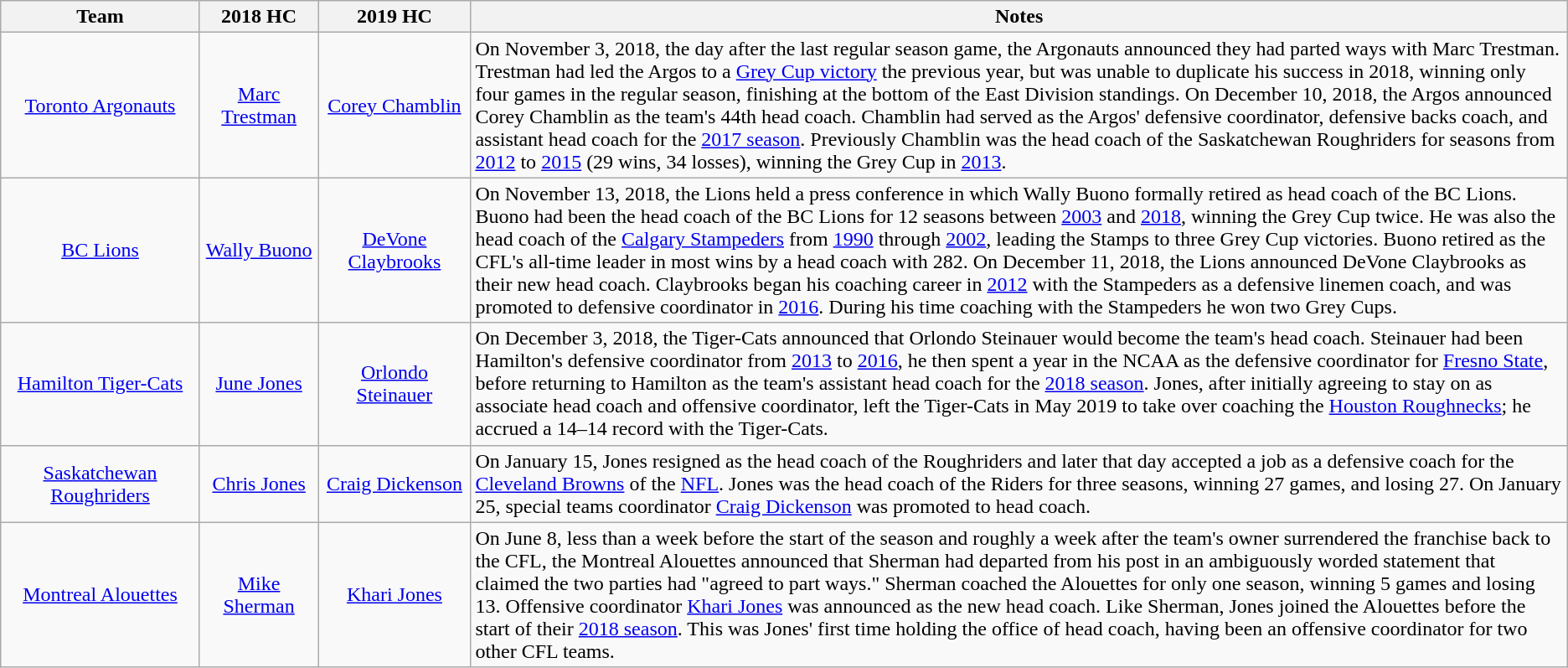<table class="wikitable">
<tr>
<th>Team</th>
<th>2018 HC</th>
<th>2019 HC</th>
<th scope="col" style="width: 70%;">Notes</th>
</tr>
<tr>
<td style="text-align:center;"><a href='#'>Toronto Argonauts</a></td>
<td style="text-align:center;"><a href='#'>Marc Trestman</a></td>
<td style="text-align:center;"><a href='#'>Corey Chamblin</a></td>
<td>On November 3, 2018, the day after the last regular season game, the Argonauts announced they had parted ways with Marc Trestman. Trestman had led the Argos to a <a href='#'>Grey Cup victory</a> the previous year, but was unable to duplicate his success in 2018, winning only four games in the regular season, finishing at the bottom of the East Division standings. On December 10, 2018, the Argos announced Corey Chamblin as the team's 44th head coach. Chamblin had served as the Argos' defensive coordinator, defensive backs coach, and assistant head coach for the <a href='#'>2017 season</a>. Previously Chamblin was the head coach of the Saskatchewan Roughriders for  seasons from <a href='#'>2012</a> to <a href='#'>2015</a> (29 wins, 34 losses), winning the Grey Cup in <a href='#'>2013</a>.</td>
</tr>
<tr>
<td style="text-align:center;"><a href='#'>BC Lions</a></td>
<td style="text-align:center;"><a href='#'>Wally Buono</a></td>
<td style="text-align:center;"><a href='#'>DeVone Claybrooks</a></td>
<td>On November 13, 2018, the Lions held a press conference in which Wally Buono formally retired as head coach of the BC Lions. Buono had been the head coach of the BC Lions for 12 seasons between <a href='#'>2003</a> and <a href='#'>2018</a>, winning the Grey Cup twice. He was also the head coach of the <a href='#'>Calgary Stampeders</a> from <a href='#'>1990</a> through <a href='#'>2002</a>, leading the Stamps to three Grey Cup victories. Buono retired as the CFL's all-time leader in most wins by a head coach with 282. On December 11, 2018, the Lions announced DeVone Claybrooks as their new head coach. Claybrooks began his coaching career in <a href='#'>2012</a> with the Stampeders as a defensive linemen coach, and was promoted to defensive coordinator in <a href='#'>2016</a>. During his time coaching with the Stampeders he won two Grey Cups.</td>
</tr>
<tr>
<td style="text-align:center;"><a href='#'>Hamilton Tiger-Cats</a></td>
<td style="text-align:center;"><a href='#'>June Jones</a></td>
<td style="text-align:center;"><a href='#'>Orlondo Steinauer</a></td>
<td>On December 3, 2018, the Tiger-Cats announced that Orlondo Steinauer would become the team's head coach. Steinauer had been Hamilton's defensive coordinator from <a href='#'>2013</a> to <a href='#'>2016</a>, he then spent a year in the NCAA as the defensive coordinator for <a href='#'>Fresno State</a>, before returning to Hamilton as the team's assistant head coach for the <a href='#'>2018 season</a>. Jones, after initially agreeing to stay on as associate head coach and offensive coordinator, left the Tiger-Cats in May 2019 to take over coaching the <a href='#'>Houston Roughnecks</a>; he accrued a 14–14 record with the Tiger-Cats.</td>
</tr>
<tr>
<td style="text-align:center;"><a href='#'>Saskatchewan Roughriders</a></td>
<td style="text-align:center;"><a href='#'>Chris Jones</a></td>
<td style="text-align:center;"><a href='#'>Craig Dickenson</a></td>
<td>On January 15, Jones resigned as the head coach of the Roughriders and later that day accepted a job as a defensive coach for the <a href='#'>Cleveland Browns</a> of the <a href='#'>NFL</a>. Jones was the head coach of the Riders for three seasons, winning 27 games, and losing 27. On January 25, special teams coordinator <a href='#'>Craig Dickenson</a> was promoted to head coach.</td>
</tr>
<tr>
<td style="text-align:center;"><a href='#'>Montreal Alouettes</a></td>
<td style="text-align:center;"><a href='#'>Mike Sherman</a></td>
<td style="text-align:center;"><a href='#'>Khari Jones</a></td>
<td>On June 8, less than a week before the start of the season and roughly a week after the team's owner surrendered the franchise back to the CFL, the Montreal Alouettes announced that Sherman had departed from his post in an ambiguously worded statement that claimed the two parties had "agreed to part ways." Sherman coached the Alouettes for only one season, winning 5 games and losing 13. Offensive coordinator <a href='#'>Khari Jones</a> was announced as the new head coach. Like Sherman, Jones joined the Alouettes before the start of their <a href='#'>2018 season</a>. This was Jones' first time holding the office of head coach, having been an offensive coordinator for two other CFL teams.</td>
</tr>
</table>
